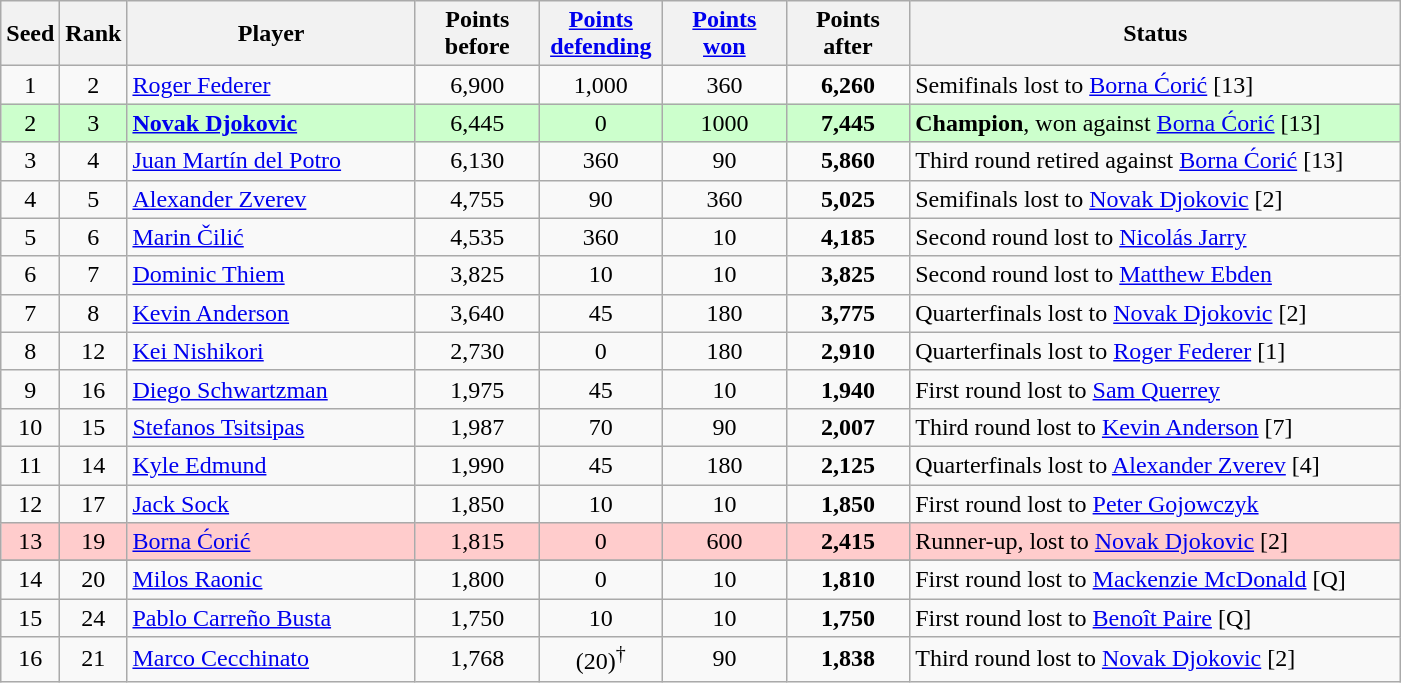<table class="wikitable sortable">
<tr>
<th style="width:30px;">Seed</th>
<th style="width:30px;">Rank</th>
<th style="width:185px;">Player</th>
<th style="width:75px;">Points before</th>
<th style="width:75px;"><a href='#'>Points defending</a></th>
<th style="width:75px;"><a href='#'>Points won</a></th>
<th style="width:75px;">Points after</th>
<th style="width:320px;">Status</th>
</tr>
<tr>
<td style="text-align:center;">1</td>
<td style="text-align:center;">2</td>
<td> <a href='#'>Roger Federer</a></td>
<td style="text-align:center;">6,900</td>
<td style="text-align:center;">1,000</td>
<td style="text-align:center;">360</td>
<td style="text-align:center;"><strong>6,260</strong></td>
<td>Semifinals lost to  <a href='#'>Borna Ćorić</a> [13]</td>
</tr>
<tr style="background:#cfc;">
<td style="text-align:center;">2</td>
<td style="text-align:center;">3</td>
<td> <strong><a href='#'>Novak Djokovic</a></strong></td>
<td style="text-align:center;">6,445</td>
<td style="text-align:center;">0</td>
<td style="text-align:center;">1000</td>
<td style="text-align:center;"><strong>7,445</strong></td>
<td><strong>Champion</strong>, won against  <a href='#'>Borna Ćorić</a> [13]</td>
</tr>
<tr>
<td style="text-align:center;">3</td>
<td style="text-align:center;">4</td>
<td> <a href='#'>Juan Martín del Potro</a></td>
<td style="text-align:center;">6,130</td>
<td style="text-align:center;">360</td>
<td style="text-align:center;">90</td>
<td style="text-align:center;"><strong> 5,860</strong></td>
<td>Third round retired against  <a href='#'>Borna Ćorić</a> [13]</td>
</tr>
<tr>
<td style="text-align:center;">4</td>
<td style="text-align:center;">5</td>
<td> <a href='#'>Alexander Zverev</a></td>
<td style="text-align:center;">4,755</td>
<td style="text-align:center;">90</td>
<td style="text-align:center;">360</td>
<td style="text-align:center;"><strong>5,025</strong></td>
<td>Semifinals lost to  <a href='#'>Novak Djokovic</a> [2]</td>
</tr>
<tr>
<td style="text-align:center;">5</td>
<td style="text-align:center;">6</td>
<td> <a href='#'>Marin Čilić</a></td>
<td style="text-align:center;">4,535</td>
<td style="text-align:center;">360</td>
<td style="text-align:center;">10</td>
<td style="text-align:center;"><strong>4,185</strong></td>
<td>Second round lost to  <a href='#'>Nicolás Jarry</a></td>
</tr>
<tr>
<td style="text-align:center;">6</td>
<td style="text-align:center;">7</td>
<td> <a href='#'>Dominic Thiem</a></td>
<td style="text-align:center;">3,825</td>
<td style="text-align:center;">10</td>
<td style="text-align:center;">10</td>
<td style="text-align:center;"><strong>3,825</strong></td>
<td>Second round lost to  <a href='#'>Matthew Ebden</a></td>
</tr>
<tr>
<td style="text-align:center;">7</td>
<td style="text-align:center;">8</td>
<td> <a href='#'>Kevin Anderson</a></td>
<td style="text-align:center;">3,640</td>
<td style="text-align:center;">45</td>
<td style="text-align:center;">180</td>
<td style="text-align:center;"><strong>3,775</strong></td>
<td>Quarterfinals lost to  <a href='#'>Novak Djokovic</a> [2]</td>
</tr>
<tr>
<td style="text-align:center;">8</td>
<td style="text-align:center;">12</td>
<td> <a href='#'>Kei Nishikori</a></td>
<td style="text-align:center;">2,730</td>
<td style="text-align:center;">0</td>
<td style="text-align:center;">180</td>
<td style="text-align:center;"><strong>2,910</strong></td>
<td>Quarterfinals lost to  <a href='#'>Roger Federer</a> [1]</td>
</tr>
<tr>
<td style="text-align:center;">9</td>
<td style="text-align:center;">16</td>
<td> <a href='#'>Diego Schwartzman</a></td>
<td style="text-align:center;">1,975</td>
<td style="text-align:center;">45</td>
<td style="text-align:center;">10</td>
<td style="text-align:center;"><strong>1,940</strong></td>
<td>First round lost to  <a href='#'>Sam Querrey</a></td>
</tr>
<tr>
<td style="text-align:center;">10</td>
<td style="text-align:center;">15</td>
<td> <a href='#'>Stefanos Tsitsipas</a></td>
<td style="text-align:center;">1,987</td>
<td style="text-align:center;">70</td>
<td style="text-align:center;">90</td>
<td style="text-align:center;"><strong>2,007</strong></td>
<td>Third round lost to  <a href='#'>Kevin Anderson</a> [7]</td>
</tr>
<tr>
<td style="text-align:center;">11</td>
<td style="text-align:center;">14</td>
<td> <a href='#'>Kyle Edmund</a></td>
<td style="text-align:center;">1,990</td>
<td style="text-align:center;">45</td>
<td style="text-align:center;">180</td>
<td style="text-align:center;"><strong>2,125</strong></td>
<td>Quarterfinals lost to  <a href='#'>Alexander Zverev</a> [4]</td>
</tr>
<tr>
<td style="text-align:center;">12</td>
<td style="text-align:center;">17</td>
<td> <a href='#'>Jack Sock</a></td>
<td style="text-align:center;">1,850</td>
<td style="text-align:center;">10</td>
<td style="text-align:center;">10</td>
<td style="text-align:center;"><strong>1,850</strong></td>
<td>First round lost to  <a href='#'>Peter Gojowczyk</a></td>
</tr>
<tr style="background:#fcc;">
<td style="text-align:center;">13</td>
<td style="text-align:center;">19</td>
<td> <a href='#'>Borna Ćorić</a></td>
<td style="text-align:center;">1,815</td>
<td style="text-align:center;">0</td>
<td style="text-align:center;">600</td>
<td style="text-align:center;"><strong>2,415</strong></td>
<td>Runner-up, lost to  <a href='#'>Novak Djokovic</a> [2]</td>
</tr>
<tr>
</tr>
<tr>
<td style="text-align:center;">14</td>
<td style="text-align:center;">20</td>
<td> <a href='#'>Milos Raonic</a></td>
<td style="text-align:center;">1,800</td>
<td style="text-align:center;">0</td>
<td style="text-align:center;">10</td>
<td style="text-align:center;"><strong>1,810</strong></td>
<td>First round lost to  <a href='#'>Mackenzie McDonald</a> [Q]</td>
</tr>
<tr>
<td style="text-align:center;">15</td>
<td style="text-align:center;">24</td>
<td> <a href='#'>Pablo Carreño Busta</a></td>
<td style="text-align:center;">1,750</td>
<td style="text-align:center;">10</td>
<td style="text-align:center;">10</td>
<td style="text-align:center;"><strong>1,750</strong></td>
<td>First round lost to  <a href='#'>Benoît Paire</a> [Q]</td>
</tr>
<tr>
<td style="text-align:center;">16</td>
<td style="text-align:center;">21</td>
<td> <a href='#'>Marco Cecchinato</a></td>
<td style="text-align:center;">1,768</td>
<td style="text-align:center;">(20)<sup>†</sup></td>
<td style="text-align:center;">90</td>
<td style="text-align:center;"><strong>1,838</strong></td>
<td>Third round lost to  <a href='#'>Novak Djokovic</a> [2]</td>
</tr>
</table>
